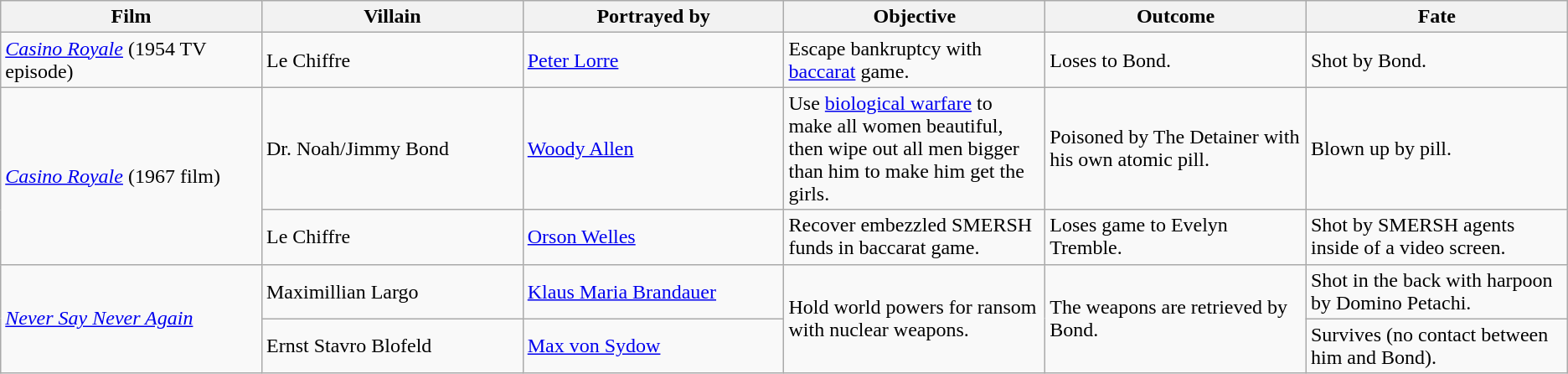<table class="wikitable">
<tr>
<th style="width: 16.5%">Film</th>
<th style="width: 16.5%">Villain</th>
<th style="width: 16.5%">Portrayed by</th>
<th style="width: 16.5%">Objective</th>
<th style="width: 16.5%">Outcome</th>
<th style="width: 16.5%">Fate</th>
</tr>
<tr>
<td><em><a href='#'>Casino Royale</a></em> (1954 TV episode)</td>
<td>Le Chiffre</td>
<td><a href='#'>Peter Lorre</a></td>
<td>Escape bankruptcy with <a href='#'>baccarat</a> game.</td>
<td>Loses to Bond.</td>
<td>Shot by Bond.</td>
</tr>
<tr>
<td rowspan="2"><em><a href='#'>Casino Royale</a></em> (1967 film)</td>
<td>Dr. Noah/Jimmy Bond</td>
<td><a href='#'>Woody Allen</a></td>
<td rowspan="1">Use <a href='#'>biological warfare</a> to make all women beautiful, then wipe out all men bigger than him to make him get the girls.</td>
<td rowspan="1">Poisoned by The Detainer with his own atomic pill.</td>
<td>Blown up by pill.</td>
</tr>
<tr>
<td>Le Chiffre</td>
<td><a href='#'>Orson Welles</a></td>
<td>Recover embezzled SMERSH funds in baccarat game.</td>
<td>Loses game to Evelyn Tremble.</td>
<td>Shot by SMERSH agents inside of a video screen.</td>
</tr>
<tr>
<td rowspan="2"><em><a href='#'>Never Say Never Again</a></em></td>
<td>Maximillian Largo</td>
<td><a href='#'>Klaus Maria Brandauer</a></td>
<td rowspan="2">Hold world powers for ransom with nuclear weapons.</td>
<td rowspan="2">The weapons are retrieved by Bond.</td>
<td>Shot in the back with harpoon by Domino Petachi.</td>
</tr>
<tr>
<td>Ernst Stavro Blofeld</td>
<td><a href='#'>Max von Sydow</a></td>
<td>Survives (no contact between him and Bond).</td>
</tr>
</table>
